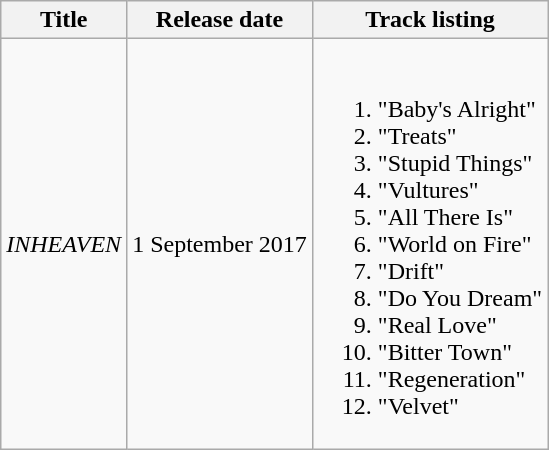<table class="wikitable">
<tr>
<th style="font-weight: bold;">Title</th>
<th style="font-weight: bold;">Release date</th>
<th style="font-weight: bold;">Track listing</th>
</tr>
<tr>
<td><em>INHEAVEN</em></td>
<td>1 September 2017</td>
<td><br><ol><li>"Baby's Alright"</li><li>"Treats"</li><li>"Stupid Things"</li><li>"Vultures"</li><li>"All There Is"</li><li>"World on Fire"</li><li>"Drift"</li><li>"Do You Dream"</li><li>"Real Love"</li><li>"Bitter Town"</li><li>"Regeneration"</li><li>"Velvet"</li></ol></td>
</tr>
</table>
